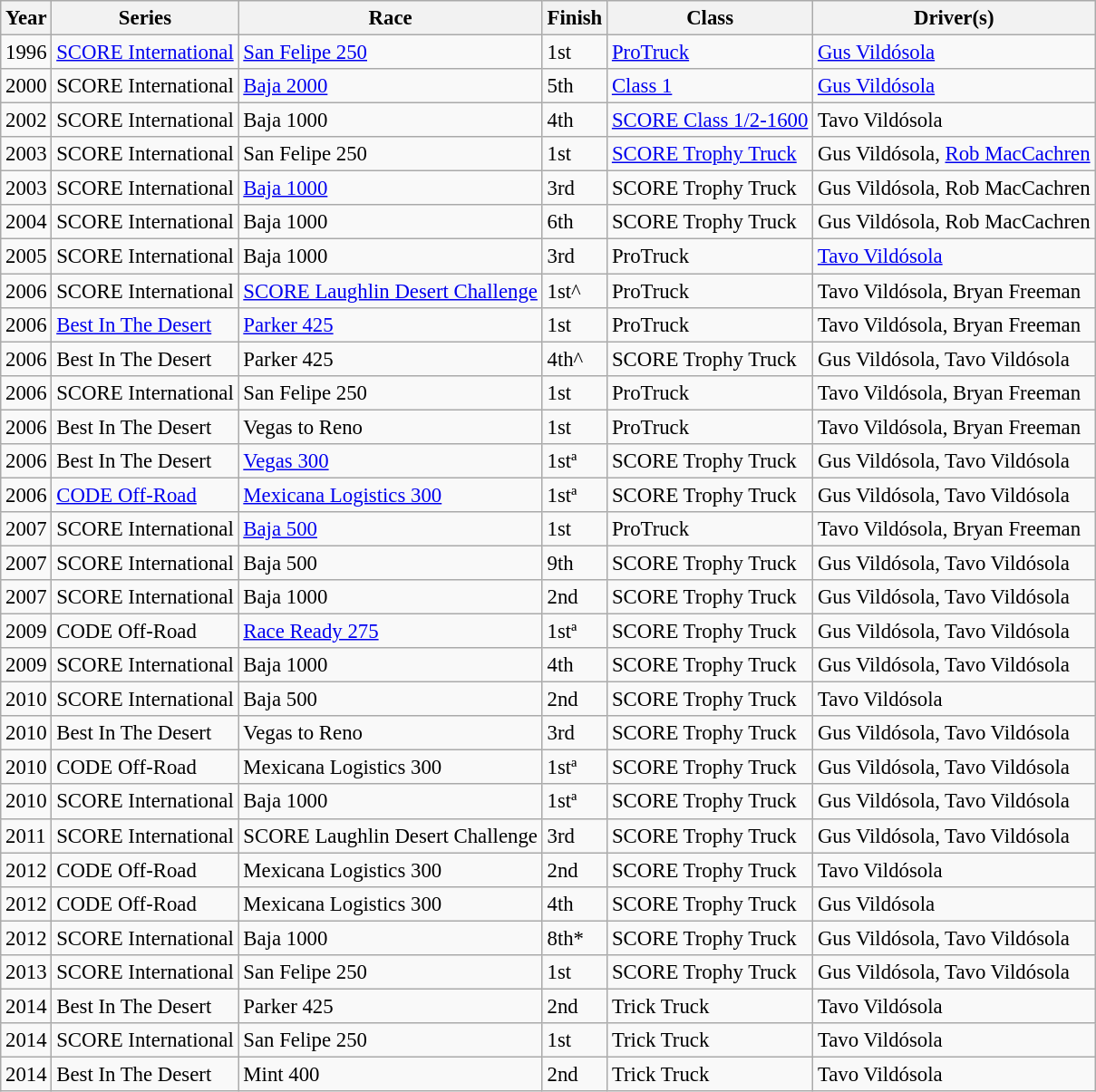<table class="wikitable" style="font-size: 95%;">
<tr>
<th>Year</th>
<th>Series</th>
<th>Race</th>
<th>Finish</th>
<th>Class</th>
<th>Driver(s)</th>
</tr>
<tr>
<td>1996</td>
<td><a href='#'>SCORE International</a></td>
<td><a href='#'>San Felipe 250</a></td>
<td>1st</td>
<td><a href='#'>ProTruck</a></td>
<td><a href='#'>Gus Vildósola</a></td>
</tr>
<tr>
<td>2000</td>
<td>SCORE International</td>
<td><a href='#'>Baja 2000</a></td>
<td>5th</td>
<td><a href='#'>Class 1</a></td>
<td><a href='#'>Gus Vildósola</a></td>
</tr>
<tr>
<td>2002</td>
<td>SCORE International</td>
<td>Baja 1000</td>
<td>4th</td>
<td><a href='#'>SCORE Class 1/2-1600</a></td>
<td>Tavo Vildósola</td>
</tr>
<tr>
<td>2003</td>
<td>SCORE International</td>
<td>San Felipe 250</td>
<td>1st</td>
<td><a href='#'>SCORE Trophy Truck</a></td>
<td>Gus Vildósola, <a href='#'>Rob MacCachren</a></td>
</tr>
<tr>
<td>2003</td>
<td>SCORE International</td>
<td><a href='#'>Baja 1000</a></td>
<td>3rd</td>
<td>SCORE Trophy Truck</td>
<td>Gus Vildósola, Rob MacCachren</td>
</tr>
<tr>
<td>2004</td>
<td>SCORE International</td>
<td>Baja 1000</td>
<td>6th</td>
<td>SCORE Trophy Truck</td>
<td>Gus Vildósola, Rob MacCachren</td>
</tr>
<tr>
<td>2005</td>
<td>SCORE International</td>
<td>Baja 1000</td>
<td>3rd</td>
<td>ProTruck</td>
<td><a href='#'>Tavo Vildósola</a></td>
</tr>
<tr>
<td>2006</td>
<td>SCORE International</td>
<td><a href='#'>SCORE Laughlin Desert Challenge</a></td>
<td>1st^</td>
<td>ProTruck</td>
<td>Tavo Vildósola, Bryan Freeman</td>
</tr>
<tr>
<td>2006</td>
<td><a href='#'>Best In The Desert</a></td>
<td><a href='#'>Parker 425</a></td>
<td>1st</td>
<td>ProTruck</td>
<td>Tavo Vildósola, Bryan Freeman</td>
</tr>
<tr>
<td>2006</td>
<td>Best In The Desert</td>
<td>Parker 425</td>
<td>4th^</td>
<td>SCORE Trophy Truck</td>
<td>Gus Vildósola, Tavo Vildósola</td>
</tr>
<tr>
<td>2006</td>
<td>SCORE International</td>
<td>San Felipe 250</td>
<td>1st</td>
<td>ProTruck</td>
<td>Tavo Vildósola, Bryan Freeman</td>
</tr>
<tr>
<td>2006</td>
<td>Best In The Desert</td>
<td>Vegas to Reno</td>
<td>1st</td>
<td>ProTruck</td>
<td>Tavo Vildósola, Bryan Freeman</td>
</tr>
<tr>
<td>2006</td>
<td>Best In The Desert</td>
<td><a href='#'>Vegas 300</a></td>
<td>1stª</td>
<td>SCORE Trophy Truck</td>
<td>Gus Vildósola, Tavo Vildósola</td>
</tr>
<tr>
<td>2006</td>
<td><a href='#'>CODE Off-Road</a></td>
<td><a href='#'>Mexicana Logistics 300</a></td>
<td>1stª</td>
<td>SCORE Trophy Truck</td>
<td>Gus Vildósola, Tavo Vildósola</td>
</tr>
<tr>
<td>2007</td>
<td>SCORE International</td>
<td><a href='#'>Baja 500</a></td>
<td>1st</td>
<td>ProTruck</td>
<td>Tavo Vildósola, Bryan Freeman</td>
</tr>
<tr>
<td>2007</td>
<td>SCORE International</td>
<td>Baja 500</td>
<td>9th</td>
<td>SCORE Trophy Truck</td>
<td>Gus Vildósola, Tavo Vildósola</td>
</tr>
<tr>
<td>2007</td>
<td>SCORE International</td>
<td>Baja 1000</td>
<td>2nd</td>
<td>SCORE Trophy Truck</td>
<td>Gus Vildósola, Tavo Vildósola</td>
</tr>
<tr>
<td>2009</td>
<td>CODE Off-Road</td>
<td><a href='#'>Race Ready 275</a></td>
<td>1stª</td>
<td>SCORE Trophy Truck</td>
<td>Gus Vildósola, Tavo Vildósola</td>
</tr>
<tr>
<td>2009</td>
<td>SCORE International</td>
<td>Baja 1000</td>
<td>4th</td>
<td>SCORE Trophy Truck</td>
<td>Gus Vildósola, Tavo Vildósola</td>
</tr>
<tr>
<td>2010</td>
<td>SCORE International</td>
<td>Baja 500</td>
<td>2nd</td>
<td>SCORE Trophy Truck</td>
<td>Tavo Vildósola</td>
</tr>
<tr>
<td>2010</td>
<td>Best In The Desert</td>
<td>Vegas to Reno</td>
<td>3rd</td>
<td>SCORE Trophy Truck</td>
<td>Gus Vildósola, Tavo Vildósola</td>
</tr>
<tr>
<td>2010</td>
<td>CODE Off-Road</td>
<td>Mexicana Logistics 300</td>
<td>1stª</td>
<td>SCORE Trophy Truck</td>
<td>Gus Vildósola, Tavo Vildósola</td>
</tr>
<tr>
<td>2010</td>
<td>SCORE International</td>
<td>Baja 1000</td>
<td>1stª</td>
<td>SCORE Trophy Truck</td>
<td>Gus Vildósola, Tavo Vildósola</td>
</tr>
<tr>
<td>2011</td>
<td>SCORE International</td>
<td>SCORE Laughlin Desert Challenge</td>
<td>3rd</td>
<td>SCORE Trophy Truck</td>
<td>Gus Vildósola, Tavo Vildósola</td>
</tr>
<tr>
<td>2012</td>
<td>CODE Off-Road</td>
<td>Mexicana Logistics 300</td>
<td>2nd</td>
<td>SCORE Trophy Truck</td>
<td>Tavo Vildósola</td>
</tr>
<tr>
<td>2012</td>
<td>CODE Off-Road</td>
<td>Mexicana Logistics 300</td>
<td>4th</td>
<td>SCORE Trophy Truck</td>
<td>Gus Vildósola</td>
</tr>
<tr>
<td>2012</td>
<td>SCORE International</td>
<td>Baja 1000</td>
<td>8th*</td>
<td>SCORE Trophy Truck</td>
<td>Gus Vildósola, Tavo Vildósola</td>
</tr>
<tr>
<td>2013</td>
<td>SCORE International</td>
<td>San Felipe 250</td>
<td>1st</td>
<td>SCORE Trophy Truck</td>
<td>Gus Vildósola, Tavo Vildósola</td>
</tr>
<tr>
<td>2014</td>
<td>Best In The Desert</td>
<td>Parker 425</td>
<td>2nd</td>
<td>Trick Truck</td>
<td>Tavo Vildósola</td>
</tr>
<tr>
<td>2014</td>
<td>SCORE International</td>
<td>San Felipe 250</td>
<td>1st</td>
<td>Trick Truck</td>
<td>Tavo Vildósola</td>
</tr>
<tr>
<td>2014</td>
<td>Best In The Desert</td>
<td>Mint 400</td>
<td>2nd</td>
<td>Trick Truck</td>
<td>Tavo Vildósola</td>
</tr>
</table>
